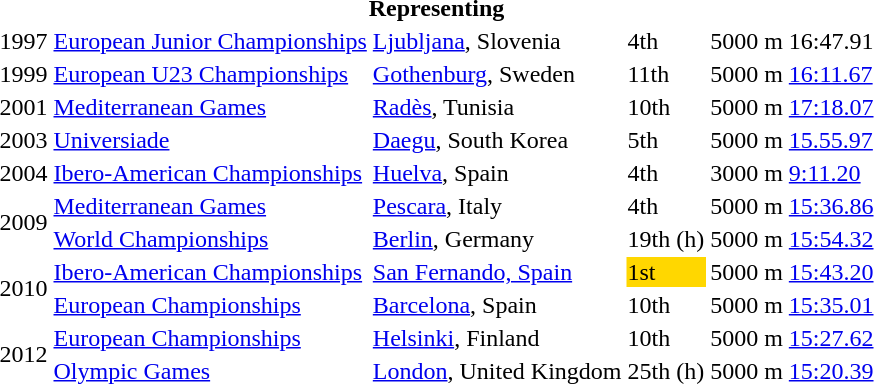<table>
<tr>
<th colspan="6">Representing </th>
</tr>
<tr>
<td>1997</td>
<td><a href='#'>European Junior Championships</a></td>
<td><a href='#'>Ljubljana</a>, Slovenia</td>
<td>4th</td>
<td>5000 m</td>
<td>16:47.91</td>
</tr>
<tr>
<td>1999</td>
<td><a href='#'>European U23 Championships</a></td>
<td><a href='#'>Gothenburg</a>, Sweden</td>
<td>11th</td>
<td>5000 m</td>
<td><a href='#'>16:11.67</a></td>
</tr>
<tr>
<td>2001</td>
<td><a href='#'>Mediterranean Games</a></td>
<td><a href='#'>Radès</a>, Tunisia</td>
<td>10th</td>
<td>5000 m</td>
<td><a href='#'>17:18.07</a></td>
</tr>
<tr>
<td>2003</td>
<td><a href='#'>Universiade</a></td>
<td><a href='#'>Daegu</a>, South Korea</td>
<td>5th</td>
<td>5000 m</td>
<td><a href='#'>15.55.97</a></td>
</tr>
<tr>
<td>2004</td>
<td><a href='#'>Ibero-American Championships</a></td>
<td><a href='#'>Huelva</a>, Spain</td>
<td>4th</td>
<td>3000 m</td>
<td><a href='#'>9:11.20</a></td>
</tr>
<tr>
<td rowspan=2>2009</td>
<td><a href='#'>Mediterranean Games</a></td>
<td><a href='#'>Pescara</a>, Italy</td>
<td>4th</td>
<td>5000 m</td>
<td><a href='#'>15:36.86</a></td>
</tr>
<tr>
<td><a href='#'>World Championships</a></td>
<td><a href='#'>Berlin</a>, Germany</td>
<td>19th (h)</td>
<td>5000 m</td>
<td><a href='#'>15:54.32</a></td>
</tr>
<tr>
<td rowspan=2>2010</td>
<td><a href='#'>Ibero-American Championships</a></td>
<td><a href='#'>San Fernando, Spain</a></td>
<td bgcolor=gold>1st</td>
<td>5000 m</td>
<td><a href='#'>15:43.20</a></td>
</tr>
<tr>
<td><a href='#'>European Championships</a></td>
<td><a href='#'>Barcelona</a>, Spain</td>
<td>10th</td>
<td>5000 m</td>
<td><a href='#'>15:35.01</a></td>
</tr>
<tr>
<td rowspan=2>2012</td>
<td><a href='#'>European Championships</a></td>
<td><a href='#'>Helsinki</a>, Finland</td>
<td>10th</td>
<td>5000 m</td>
<td><a href='#'>15:27.62</a></td>
</tr>
<tr>
<td><a href='#'>Olympic Games</a></td>
<td><a href='#'>London</a>, United Kingdom</td>
<td>25th (h)</td>
<td>5000 m</td>
<td><a href='#'>15:20.39</a></td>
</tr>
</table>
